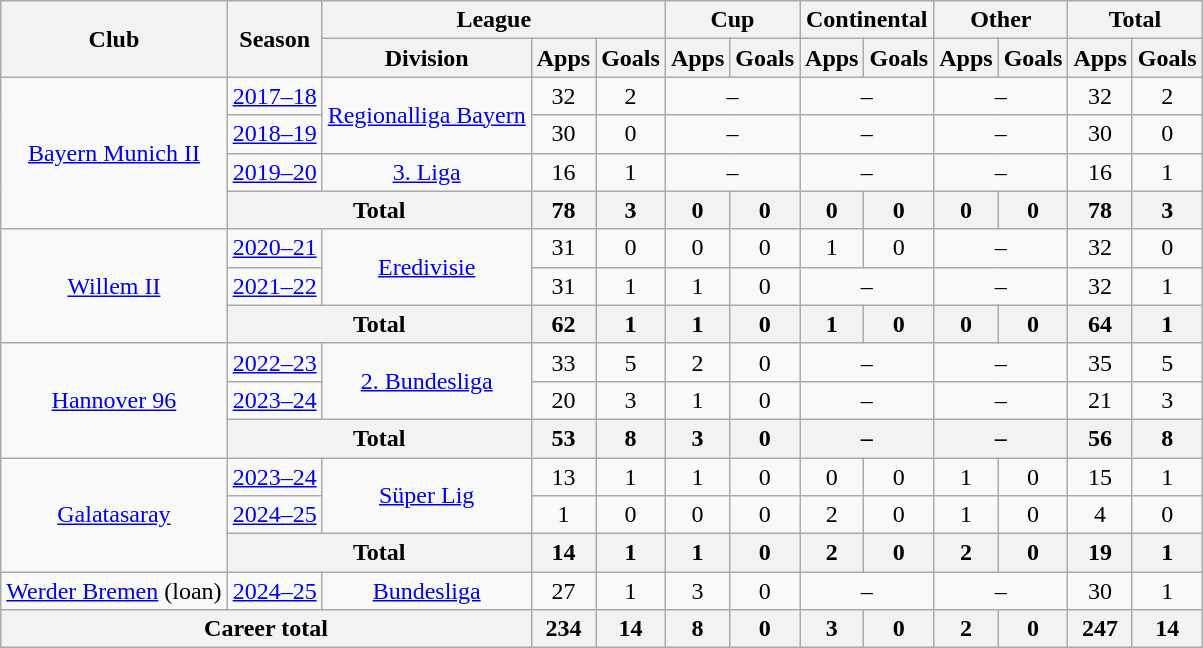<table class="wikitable" style="text-align:center">
<tr>
<th rowspan="2">Club</th>
<th rowspan="2">Season</th>
<th colspan="3">League</th>
<th colspan="2">Cup</th>
<th colspan="2">Continental</th>
<th colspan="2">Other</th>
<th colspan="2">Total</th>
</tr>
<tr>
<th>Division</th>
<th>Apps</th>
<th>Goals</th>
<th>Apps</th>
<th>Goals</th>
<th>Apps</th>
<th>Goals</th>
<th>Apps</th>
<th>Goals</th>
<th>Apps</th>
<th>Goals</th>
</tr>
<tr>
<td rowspan="4"><a href='#'>Bayern Munich II</a></td>
<td><a href='#'>2017–18</a></td>
<td rowspan="2"><a href='#'>Regionalliga Bayern</a></td>
<td>32</td>
<td>2</td>
<td colspan="2">–</td>
<td colspan="2">–</td>
<td colspan="2">–</td>
<td>32</td>
<td>2</td>
</tr>
<tr>
<td><a href='#'>2018–19</a></td>
<td>30</td>
<td>0</td>
<td colspan="2">–</td>
<td colspan="2">–</td>
<td colspan="2">–</td>
<td>30</td>
<td>0</td>
</tr>
<tr>
<td><a href='#'>2019–20</a></td>
<td><a href='#'>3. Liga</a></td>
<td>16</td>
<td>1</td>
<td colspan="2">–</td>
<td colspan="2">–</td>
<td colspan="2">–</td>
<td>16</td>
<td>1</td>
</tr>
<tr>
<th colspan="2">Total</th>
<th>78</th>
<th>3</th>
<th>0</th>
<th>0</th>
<th>0</th>
<th>0</th>
<th>0</th>
<th>0</th>
<th>78</th>
<th>3</th>
</tr>
<tr>
<td rowspan="3"><a href='#'>Willem II</a></td>
<td><a href='#'>2020–21</a></td>
<td rowspan="2"><a href='#'>Eredivisie</a></td>
<td>31</td>
<td>0</td>
<td>0</td>
<td>0</td>
<td>1</td>
<td>0</td>
<td colspan="2">–</td>
<td>32</td>
<td>0</td>
</tr>
<tr>
<td><a href='#'>2021–22</a></td>
<td>31</td>
<td>1</td>
<td>1</td>
<td>0</td>
<td colspan="2">–</td>
<td colspan="2">–</td>
<td>32</td>
<td>1</td>
</tr>
<tr>
<th colspan="2">Total</th>
<th>62</th>
<th>1</th>
<th>1</th>
<th>0</th>
<th>1</th>
<th>0</th>
<th>0</th>
<th>0</th>
<th>64</th>
<th>1</th>
</tr>
<tr>
<td rowspan="3"><a href='#'>Hannover 96</a></td>
<td><a href='#'>2022–23</a></td>
<td rowspan="2"><a href='#'>2. Bundesliga</a></td>
<td>33</td>
<td>5</td>
<td>2</td>
<td>0</td>
<td colspan="2">–</td>
<td colspan="2">–</td>
<td>35</td>
<td>5</td>
</tr>
<tr>
<td><a href='#'>2023–24</a></td>
<td>20</td>
<td>3</td>
<td>1</td>
<td>0</td>
<td colspan="2">–</td>
<td colspan="2">–</td>
<td>21</td>
<td>3</td>
</tr>
<tr>
<th colspan="2">Total</th>
<th>53</th>
<th>8</th>
<th>3</th>
<th>0</th>
<th colspan="2">–</th>
<th colspan="2">–</th>
<th>56</th>
<th>8</th>
</tr>
<tr>
<td rowspan="3"><a href='#'>Galatasaray</a></td>
<td><a href='#'>2023–24</a></td>
<td rowspan="2"><a href='#'>Süper Lig</a></td>
<td>13</td>
<td>1</td>
<td>1</td>
<td>0</td>
<td>0</td>
<td>0</td>
<td>1</td>
<td>0</td>
<td>15</td>
<td>1</td>
</tr>
<tr>
<td><a href='#'>2024–25</a></td>
<td>1</td>
<td>0</td>
<td>0</td>
<td>0</td>
<td>2</td>
<td>0</td>
<td>1</td>
<td>0</td>
<td>4</td>
<td>0</td>
</tr>
<tr>
<th colspan="2">Total</th>
<th>14</th>
<th>1</th>
<th>1</th>
<th>0</th>
<th>2</th>
<th>0</th>
<th>2</th>
<th>0</th>
<th>19</th>
<th>1</th>
</tr>
<tr>
<td><a href='#'>Werder Bremen</a> (loan)</td>
<td><a href='#'>2024–25</a></td>
<td><a href='#'>Bundesliga</a></td>
<td>27</td>
<td>1</td>
<td>3</td>
<td>0</td>
<td colspan="2">–</td>
<td colspan="2">–</td>
<td>30</td>
<td>1</td>
</tr>
<tr>
<th colspan="3">Career total</th>
<th>234</th>
<th>14</th>
<th>8</th>
<th>0</th>
<th>3</th>
<th>0</th>
<th>2</th>
<th>0</th>
<th>247</th>
<th>14</th>
</tr>
</table>
